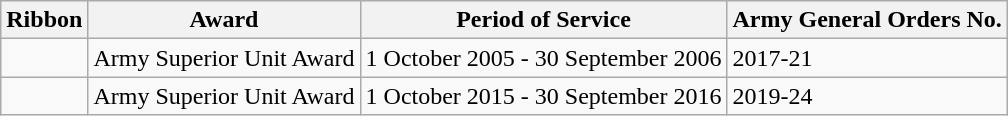<table class="wikitable">
<tr>
<th>Ribbon</th>
<th>Award</th>
<th>Period of Service</th>
<th>Army General Orders No.</th>
</tr>
<tr>
<td></td>
<td>Army Superior Unit Award</td>
<td>1 October 2005 - 30 September 2006</td>
<td>2017-21</td>
</tr>
<tr>
<td></td>
<td>Army Superior Unit Award</td>
<td>1 October 2015 - 30 September 2016</td>
<td>2019-24</td>
</tr>
</table>
